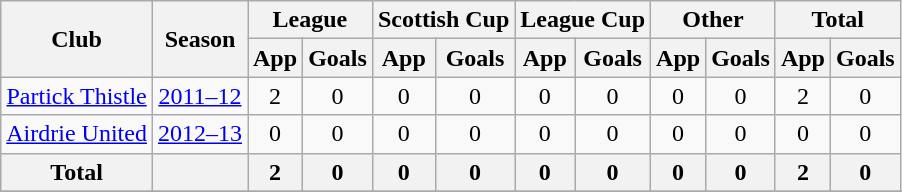<table class="wikitable">
<tr>
<th rowspan=2>Club</th>
<th rowspan=2>Season</th>
<th colspan=2>League</th>
<th colspan=2>Scottish Cup</th>
<th colspan=2>League Cup</th>
<th colspan=2>Other</th>
<th colspan=2>Total</th>
</tr>
<tr>
<th>App</th>
<th>Goals</th>
<th>App</th>
<th>Goals</th>
<th>App</th>
<th>Goals</th>
<th>App</th>
<th>Goals</th>
<th>App</th>
<th>Goals</th>
</tr>
<tr align=center>
<td rowspan=1><a href='#'>Partick Thistle</a></td>
<td><a href='#'>2011–12</a></td>
<td>2</td>
<td>0</td>
<td>0</td>
<td>0</td>
<td>0</td>
<td>0</td>
<td>0</td>
<td>0</td>
<td>2</td>
<td>0</td>
</tr>
<tr align=center>
<td rowspan=1><a href='#'>Airdrie United</a></td>
<td><a href='#'>2012–13</a></td>
<td>0</td>
<td>0</td>
<td>0</td>
<td>0</td>
<td>0</td>
<td>0</td>
<td>0</td>
<td>0</td>
<td>0</td>
<td>0</td>
</tr>
<tr align=center>
<th>Total</th>
<th></th>
<th>2</th>
<th>0</th>
<th>0</th>
<th>0</th>
<th>0</th>
<th>0</th>
<th>0</th>
<th>0</th>
<th>2</th>
<th>0</th>
</tr>
<tr>
</tr>
</table>
